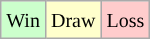<table class="wikitable">
<tr>
<td style="background-color: #CCFFCC;"><small>Win</small></td>
<td style="background-color: #FFFFCC;"><small>Draw</small></td>
<td style="background-color: #FFCCCC;"><small>Loss</small></td>
</tr>
</table>
